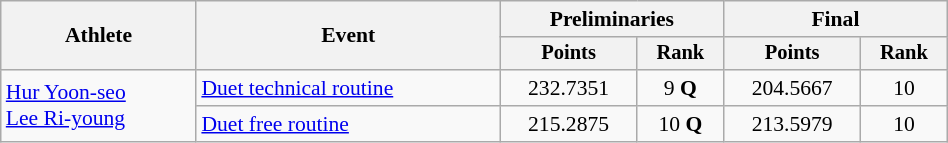<table class="wikitable" style="text-align:center; font-size:90%; width:50%;">
<tr>
<th rowspan="2">Athlete</th>
<th rowspan="2">Event</th>
<th colspan="2">Preliminaries</th>
<th colspan="2">Final</th>
</tr>
<tr style="font-size:95%">
<th>Points</th>
<th>Rank</th>
<th>Points</th>
<th>Rank</th>
</tr>
<tr>
<td align=left rowspan=2><a href='#'>Hur Yoon-seo</a><br><a href='#'>Lee Ri-young</a></td>
<td align=left><a href='#'>Duet technical routine</a></td>
<td>232.7351</td>
<td>9 <strong>Q</strong></td>
<td>204.5667</td>
<td>10</td>
</tr>
<tr>
<td align=left><a href='#'>Duet free routine</a></td>
<td>215.2875</td>
<td>10 <strong>Q</strong></td>
<td>213.5979</td>
<td>10</td>
</tr>
</table>
